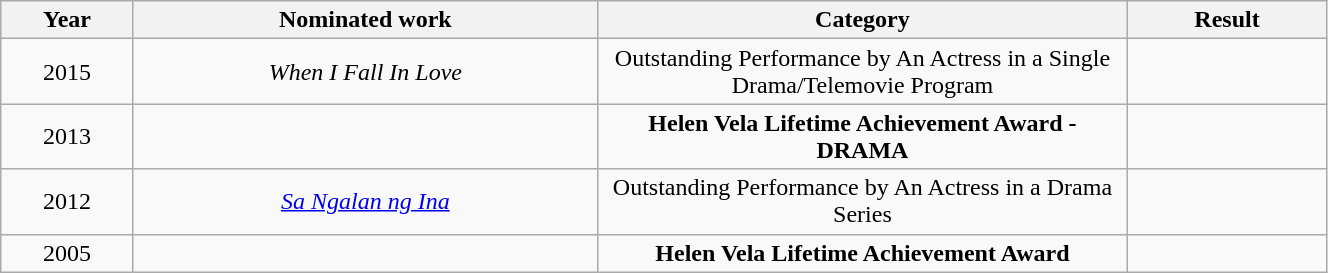<table width="70%" class="wikitable sortable">
<tr>
<th width="10%">Year</th>
<th width="35%">Nominated work</th>
<th width="40%">Category</th>
<th width="15%">Result</th>
</tr>
<tr>
<td align="center">2015</td>
<td align="center"><em>When I Fall In Love</em></td>
<td align="center">Outstanding Performance by An Actress in a Single Drama/Telemovie Program</td>
<td></td>
</tr>
<tr>
<td align="center">2013</td>
<td align="center"></td>
<td align="center"><strong>Helen Vela Lifetime Achievement Award - DRAMA</strong></td>
<td></td>
</tr>
<tr>
<td align="center">2012</td>
<td align="center"><em><a href='#'>Sa Ngalan ng Ina</a></em></td>
<td align="center">Outstanding Performance by An Actress in a Drama Series</td>
<td></td>
</tr>
<tr>
<td align="center">2005</td>
<td align="center"></td>
<td align="center"><strong>Helen Vela Lifetime Achievement Award</strong></td>
<td></td>
</tr>
</table>
